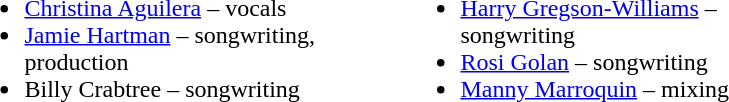<table width="45%">
<tr>
<td><br><ul><li><a href='#'>Christina Aguilera</a> – vocals</li><li><a href='#'>Jamie Hartman</a> – songwriting, production</li><li>Billy Crabtree – songwriting</li></ul></td>
<td><br><ul><li><a href='#'>Harry Gregson-Williams</a> – songwriting</li><li><a href='#'>Rosi Golan</a> – songwriting</li><li><a href='#'>Manny Marroquin</a> – mixing</li></ul></td>
</tr>
</table>
